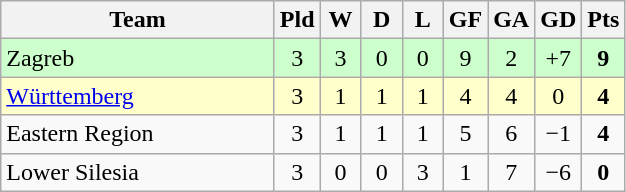<table class="wikitable" style="text-align:center">
<tr>
<th width=175>Team</th>
<th width=20 abbr="Played">Pld</th>
<th width=20 abbr="Won">W</th>
<th width=20 abbr="Drawn">D</th>
<th width=20 abbr="Lost">L</th>
<th width=20 abbr="Goals for">GF</th>
<th width=20 abbr="Goals against">GA</th>
<th width=20 abbr="Goal difference">GD</th>
<th width=20 abbr="Points">Pts</th>
</tr>
<tr bgcolor="#ccffcc">
<td align=left> Zagreb</td>
<td>3</td>
<td>3</td>
<td>0</td>
<td>0</td>
<td>9</td>
<td>2</td>
<td>+7</td>
<td><strong>9</strong></td>
</tr>
<tr bgcolor="#ffffcc">
<td align=left> <a href='#'>Württemberg</a></td>
<td>3</td>
<td>1</td>
<td>1</td>
<td>1</td>
<td>4</td>
<td>4</td>
<td>0</td>
<td><strong>4</strong></td>
</tr>
<tr>
<td align=left> Eastern Region</td>
<td>3</td>
<td>1</td>
<td>1</td>
<td>1</td>
<td>5</td>
<td>6</td>
<td>−1</td>
<td><strong>4</strong></td>
</tr>
<tr>
<td align=left> Lower Silesia</td>
<td>3</td>
<td>0</td>
<td>0</td>
<td>3</td>
<td>1</td>
<td>7</td>
<td>−6</td>
<td><strong>0</strong></td>
</tr>
</table>
